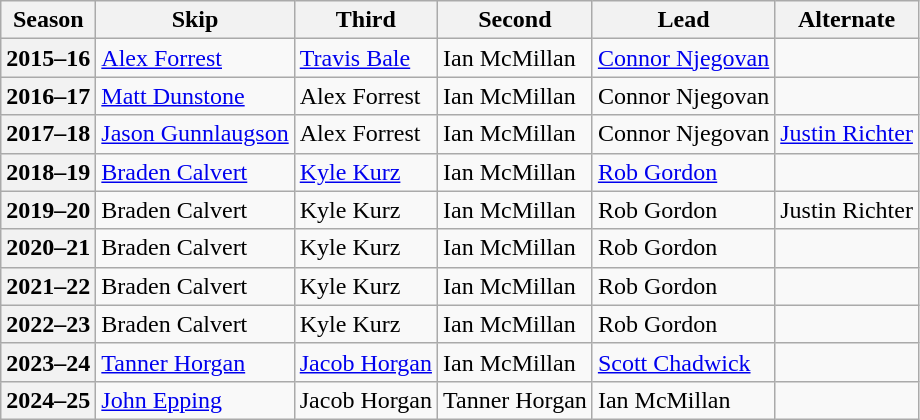<table class="wikitable">
<tr>
<th scope="col">Season</th>
<th scope="col">Skip</th>
<th scope="col">Third</th>
<th scope="col">Second</th>
<th scope="col">Lead</th>
<th scope="col">Alternate</th>
</tr>
<tr>
<th scope="row">2015–16</th>
<td><a href='#'>Alex Forrest</a></td>
<td><a href='#'>Travis Bale</a></td>
<td>Ian McMillan</td>
<td><a href='#'>Connor Njegovan</a></td>
<td></td>
</tr>
<tr>
<th scope="row">2016–17</th>
<td><a href='#'>Matt Dunstone</a></td>
<td>Alex Forrest</td>
<td>Ian McMillan</td>
<td>Connor Njegovan</td>
<td></td>
</tr>
<tr>
<th scope="row">2017–18</th>
<td><a href='#'>Jason Gunnlaugson</a></td>
<td>Alex Forrest</td>
<td>Ian McMillan</td>
<td>Connor Njegovan</td>
<td><a href='#'>Justin Richter</a></td>
</tr>
<tr>
<th scope="row">2018–19</th>
<td><a href='#'>Braden Calvert</a></td>
<td><a href='#'>Kyle Kurz</a></td>
<td>Ian McMillan</td>
<td><a href='#'>Rob Gordon</a></td>
<td></td>
</tr>
<tr>
<th scope="row">2019–20</th>
<td>Braden Calvert</td>
<td>Kyle Kurz</td>
<td>Ian McMillan</td>
<td>Rob Gordon</td>
<td>Justin Richter</td>
</tr>
<tr>
<th scope="row">2020–21</th>
<td>Braden Calvert</td>
<td>Kyle Kurz</td>
<td>Ian McMillan</td>
<td>Rob Gordon</td>
<td></td>
</tr>
<tr>
<th scope="row">2021–22</th>
<td>Braden Calvert</td>
<td>Kyle Kurz</td>
<td>Ian McMillan</td>
<td>Rob Gordon</td>
<td></td>
</tr>
<tr>
<th scope="row">2022–23</th>
<td>Braden Calvert</td>
<td>Kyle Kurz</td>
<td>Ian McMillan</td>
<td>Rob Gordon</td>
<td></td>
</tr>
<tr>
<th scope="row">2023–24</th>
<td><a href='#'>Tanner Horgan</a></td>
<td><a href='#'>Jacob Horgan</a></td>
<td>Ian McMillan</td>
<td><a href='#'>Scott Chadwick</a></td>
<td></td>
</tr>
<tr>
<th scope="row">2024–25</th>
<td><a href='#'>John Epping</a></td>
<td>Jacob Horgan</td>
<td>Tanner Horgan</td>
<td>Ian McMillan</td>
<td></td>
</tr>
</table>
